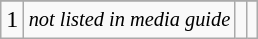<table class="wikitable">
<tr>
</tr>
<tr>
<td>1</td>
<td style="font-size:85%;"><em>not listed in media guide</em></td>
<td></td>
<td></td>
</tr>
</table>
